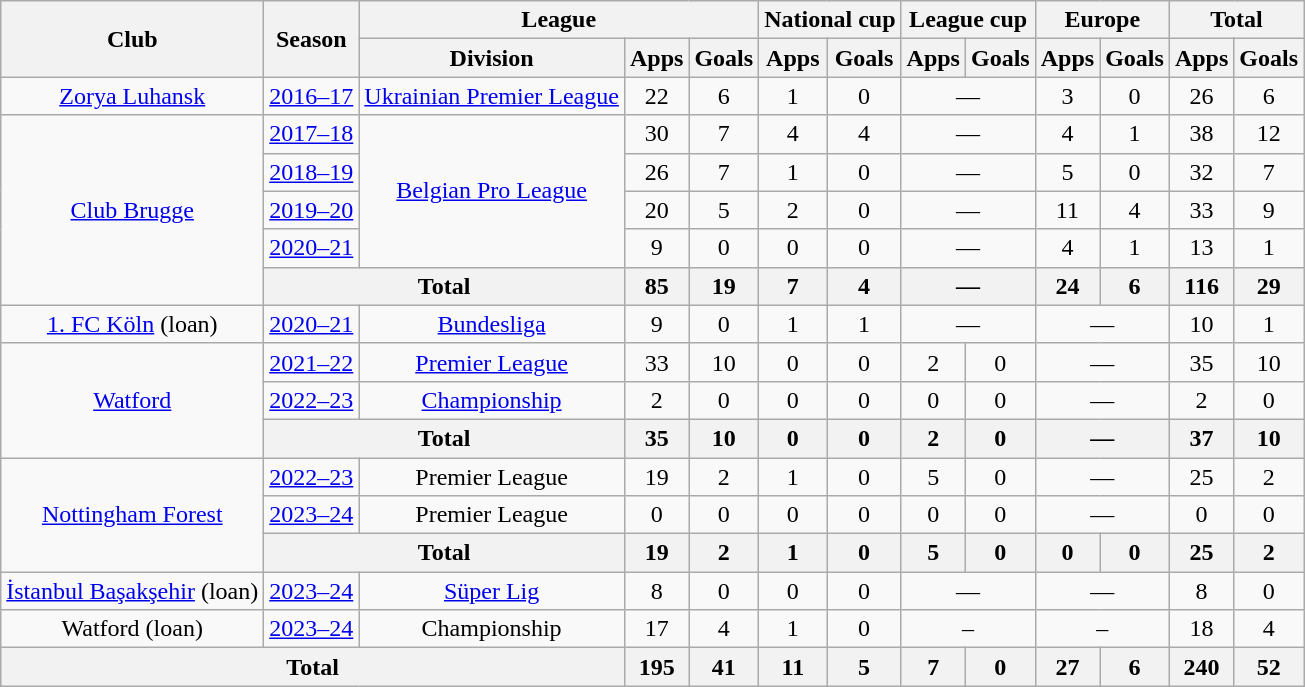<table class=wikitable style=text-align:center>
<tr>
<th rowspan=2>Club</th>
<th rowspan=2>Season</th>
<th colspan=3>League</th>
<th colspan=2>National cup</th>
<th colspan=2>League cup</th>
<th colspan=2>Europe</th>
<th colspan=2>Total</th>
</tr>
<tr>
<th>Division</th>
<th>Apps</th>
<th>Goals</th>
<th>Apps</th>
<th>Goals</th>
<th>Apps</th>
<th>Goals</th>
<th>Apps</th>
<th>Goals</th>
<th>Apps</th>
<th>Goals</th>
</tr>
<tr>
<td><a href='#'>Zorya Luhansk</a></td>
<td><a href='#'>2016–17</a></td>
<td><a href='#'>Ukrainian Premier League</a></td>
<td>22</td>
<td>6</td>
<td>1</td>
<td>0</td>
<td colspan=2>—</td>
<td>3</td>
<td>0</td>
<td>26</td>
<td>6</td>
</tr>
<tr>
<td rowspan=5><a href='#'>Club Brugge</a></td>
<td><a href='#'>2017–18</a></td>
<td rowspan=4><a href='#'>Belgian Pro League</a></td>
<td>30</td>
<td>7</td>
<td>4</td>
<td>4</td>
<td colspan=2>—</td>
<td>4</td>
<td>1</td>
<td>38</td>
<td>12</td>
</tr>
<tr>
<td><a href='#'>2018–19</a></td>
<td>26</td>
<td>7</td>
<td>1</td>
<td>0</td>
<td colspan=2>—</td>
<td>5</td>
<td>0</td>
<td>32</td>
<td>7</td>
</tr>
<tr>
<td><a href='#'>2019–20</a></td>
<td>20</td>
<td>5</td>
<td>2</td>
<td>0</td>
<td colspan=2>—</td>
<td>11</td>
<td>4</td>
<td>33</td>
<td>9</td>
</tr>
<tr>
<td><a href='#'>2020–21</a></td>
<td>9</td>
<td>0</td>
<td>0</td>
<td>0</td>
<td colspan=2>—</td>
<td>4</td>
<td>1</td>
<td>13</td>
<td>1</td>
</tr>
<tr>
<th colspan=2>Total</th>
<th>85</th>
<th>19</th>
<th>7</th>
<th>4</th>
<th colspan=2>—</th>
<th>24</th>
<th>6</th>
<th>116</th>
<th>29</th>
</tr>
<tr>
<td><a href='#'>1. FC Köln</a> (loan)</td>
<td><a href='#'>2020–21</a></td>
<td><a href='#'>Bundesliga</a></td>
<td>9</td>
<td>0</td>
<td>1</td>
<td>1</td>
<td colspan=2>—</td>
<td colspan=2>—</td>
<td>10</td>
<td>1</td>
</tr>
<tr>
<td rowspan="3"><a href='#'>Watford</a></td>
<td><a href='#'>2021–22</a></td>
<td><a href='#'>Premier League</a></td>
<td>33</td>
<td>10</td>
<td>0</td>
<td>0</td>
<td>2</td>
<td>0</td>
<td colspan=2>—</td>
<td>35</td>
<td>10</td>
</tr>
<tr>
<td><a href='#'>2022–23</a></td>
<td><a href='#'>Championship</a></td>
<td>2</td>
<td>0</td>
<td>0</td>
<td>0</td>
<td>0</td>
<td>0</td>
<td colspan=2>—</td>
<td>2</td>
<td>0</td>
</tr>
<tr>
<th colspan="2">Total</th>
<th>35</th>
<th>10</th>
<th>0</th>
<th>0</th>
<th>2</th>
<th>0</th>
<th colspan=2>—</th>
<th>37</th>
<th>10</th>
</tr>
<tr>
<td rowspan="3"><a href='#'>Nottingham Forest</a></td>
<td><a href='#'>2022–23</a></td>
<td>Premier League</td>
<td>19</td>
<td>2</td>
<td>1</td>
<td>0</td>
<td>5</td>
<td>0</td>
<td colspan="2">—</td>
<td>25</td>
<td>2</td>
</tr>
<tr>
<td><a href='#'>2023–24</a></td>
<td>Premier League</td>
<td>0</td>
<td>0</td>
<td>0</td>
<td>0</td>
<td>0</td>
<td>0</td>
<td colspan="2">—</td>
<td>0</td>
<td>0</td>
</tr>
<tr>
<th colspan="2">Total</th>
<th>19</th>
<th>2</th>
<th>1</th>
<th>0</th>
<th>5</th>
<th>0</th>
<th>0</th>
<th>0</th>
<th>25</th>
<th>2</th>
</tr>
<tr>
<td><a href='#'>İstanbul Başakşehir</a> (loan)</td>
<td><a href='#'>2023–24</a></td>
<td><a href='#'>Süper Lig</a></td>
<td>8</td>
<td>0</td>
<td>0</td>
<td>0</td>
<td colspan="2">—</td>
<td colspan="2">—</td>
<td>8</td>
<td>0</td>
</tr>
<tr>
<td>Watford (loan)</td>
<td><a href='#'>2023–24</a></td>
<td>Championship</td>
<td>17</td>
<td>4</td>
<td>1</td>
<td>0</td>
<td colspan="2">–</td>
<td colspan="2">–</td>
<td>18</td>
<td>4</td>
</tr>
<tr>
<th colspan="3">Total</th>
<th>195</th>
<th>41</th>
<th>11</th>
<th>5</th>
<th>7</th>
<th>0</th>
<th>27</th>
<th>6</th>
<th>240</th>
<th>52</th>
</tr>
</table>
